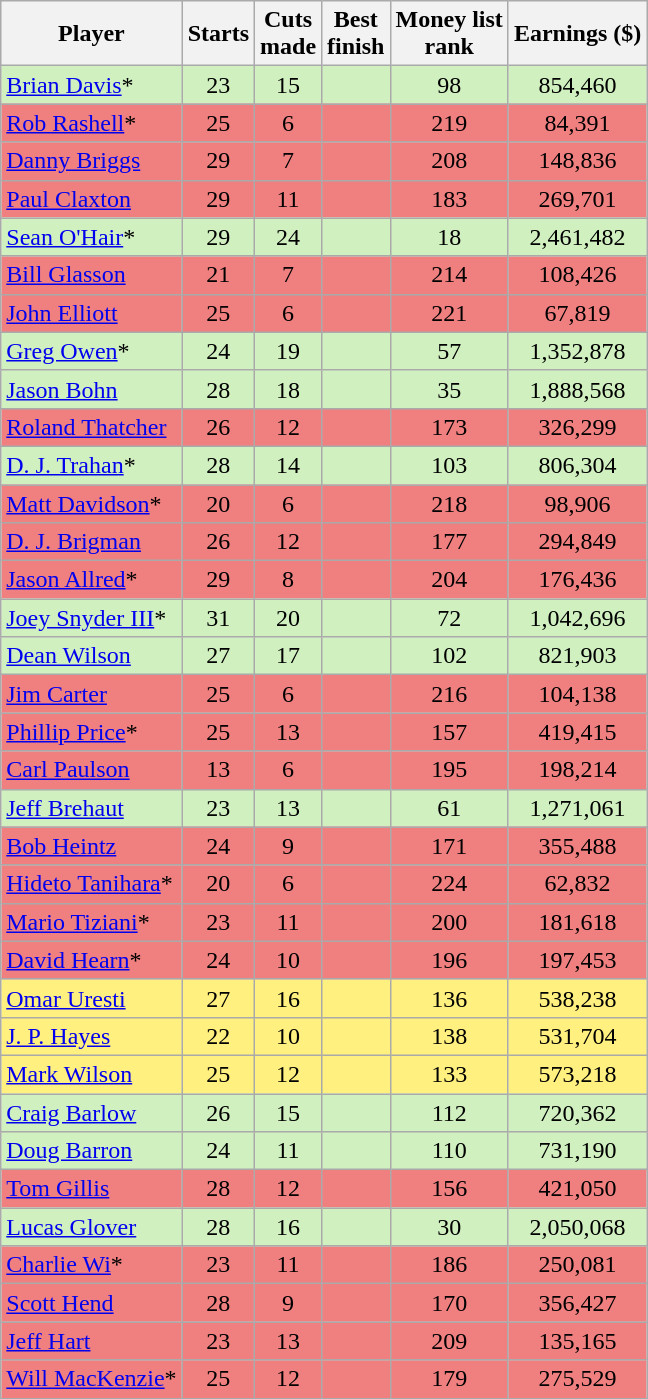<table class=" sortable wikitable" style="text-align:center">
<tr>
<th>Player</th>
<th>Starts</th>
<th>Cuts<br>made</th>
<th>Best<br>finish</th>
<th>Money list<br>rank</th>
<th>Earnings ($)</th>
</tr>
<tr style="background:#D0F0C0;">
<td align=left> <a href='#'>Brian Davis</a>*</td>
<td>23</td>
<td>15</td>
<td></td>
<td>98</td>
<td>854,460</td>
</tr>
<tr style="background:#F08080;">
<td align=left> <a href='#'>Rob Rashell</a>*</td>
<td>25</td>
<td>6</td>
<td></td>
<td>219</td>
<td>84,391</td>
</tr>
<tr style="background:#F08080;">
<td align=left> <a href='#'>Danny Briggs</a></td>
<td>29</td>
<td>7</td>
<td></td>
<td>208</td>
<td>148,836</td>
</tr>
<tr style="background:#F08080;">
<td align=left> <a href='#'>Paul Claxton</a></td>
<td>29</td>
<td>11</td>
<td></td>
<td>183</td>
<td>269,701</td>
</tr>
<tr style="background:#D0F0C0;">
<td align=left> <a href='#'>Sean O'Hair</a>*</td>
<td>29</td>
<td>24</td>
<td></td>
<td>18</td>
<td>2,461,482</td>
</tr>
<tr style="background:#F08080;">
<td align=left> <a href='#'>Bill Glasson</a></td>
<td>21</td>
<td>7</td>
<td></td>
<td>214</td>
<td>108,426</td>
</tr>
<tr style="background:#F08080;">
<td align=left> <a href='#'>John Elliott</a></td>
<td>25</td>
<td>6</td>
<td></td>
<td>221</td>
<td>67,819</td>
</tr>
<tr style="background:#D0F0C0;">
<td align=left> <a href='#'>Greg Owen</a>*</td>
<td>24</td>
<td>19</td>
<td></td>
<td>57</td>
<td>1,352,878</td>
</tr>
<tr style="background:#D0F0C0;">
<td align=left> <a href='#'>Jason Bohn</a></td>
<td>28</td>
<td>18</td>
<td></td>
<td>35</td>
<td>1,888,568</td>
</tr>
<tr style="background:#F08080;">
<td align=left> <a href='#'>Roland Thatcher</a></td>
<td>26</td>
<td>12</td>
<td></td>
<td>173</td>
<td>326,299</td>
</tr>
<tr style="background:#D0F0C0;">
<td align=left> <a href='#'>D. J. Trahan</a>*</td>
<td>28</td>
<td>14</td>
<td></td>
<td>103</td>
<td>806,304</td>
</tr>
<tr style="background:#F08080;">
<td align=left> <a href='#'>Matt Davidson</a>*</td>
<td>20</td>
<td>6</td>
<td></td>
<td>218</td>
<td>98,906</td>
</tr>
<tr style="background:#F08080;">
<td align=left> <a href='#'>D. J. Brigman</a></td>
<td>26</td>
<td>12</td>
<td></td>
<td>177</td>
<td>294,849</td>
</tr>
<tr style="background:#F08080;">
<td align=left> <a href='#'>Jason Allred</a>*</td>
<td>29</td>
<td>8</td>
<td></td>
<td>204</td>
<td>176,436</td>
</tr>
<tr style="background:#D0F0C0;">
<td align=left> <a href='#'>Joey Snyder III</a>*</td>
<td>31</td>
<td>20</td>
<td></td>
<td>72</td>
<td>1,042,696</td>
</tr>
<tr style="background:#D0F0C0;">
<td align=left> <a href='#'>Dean Wilson</a></td>
<td>27</td>
<td>17</td>
<td></td>
<td>102</td>
<td>821,903</td>
</tr>
<tr style="background:#F08080;">
<td align=left> <a href='#'>Jim Carter</a></td>
<td>25</td>
<td>6</td>
<td></td>
<td>216</td>
<td>104,138</td>
</tr>
<tr style="background:#F08080;">
<td align=left> <a href='#'>Phillip Price</a>*</td>
<td>25</td>
<td>13</td>
<td></td>
<td>157</td>
<td>419,415</td>
</tr>
<tr style="background:#F08080;">
<td align=left> <a href='#'>Carl Paulson</a></td>
<td>13</td>
<td>6</td>
<td></td>
<td>195</td>
<td>198,214</td>
</tr>
<tr style="background:#D0F0C0;">
<td align=left> <a href='#'>Jeff Brehaut</a></td>
<td>23</td>
<td>13</td>
<td></td>
<td>61</td>
<td>1,271,061</td>
</tr>
<tr style="background:#F08080;">
<td align=left> <a href='#'>Bob Heintz</a></td>
<td>24</td>
<td>9</td>
<td></td>
<td>171</td>
<td>355,488</td>
</tr>
<tr style="background:#F08080;">
<td align=left> <a href='#'>Hideto Tanihara</a>*</td>
<td>20</td>
<td>6</td>
<td></td>
<td>224</td>
<td>62,832</td>
</tr>
<tr style="background:#F08080;">
<td align=left> <a href='#'>Mario Tiziani</a>*</td>
<td>23</td>
<td>11</td>
<td></td>
<td>200</td>
<td>181,618</td>
</tr>
<tr style="background:#F08080;">
<td align=left> <a href='#'>David Hearn</a>*</td>
<td>24</td>
<td>10</td>
<td></td>
<td>196</td>
<td>197,453</td>
</tr>
<tr style="background:#FFF080;">
<td align=left> <a href='#'>Omar Uresti</a></td>
<td>27</td>
<td>16</td>
<td></td>
<td>136</td>
<td>538,238</td>
</tr>
<tr style="background:#FFF080;">
<td align=left> <a href='#'>J. P. Hayes</a></td>
<td>22</td>
<td>10</td>
<td></td>
<td>138</td>
<td>531,704</td>
</tr>
<tr style="background:#FFF080;">
<td align=left> <a href='#'>Mark Wilson</a></td>
<td>25</td>
<td>12</td>
<td></td>
<td>133</td>
<td>573,218</td>
</tr>
<tr style="background:#D0F0C0;">
<td align=left> <a href='#'>Craig Barlow</a></td>
<td>26</td>
<td>15</td>
<td></td>
<td>112</td>
<td>720,362</td>
</tr>
<tr style="background:#D0F0C0;">
<td align=left> <a href='#'>Doug Barron</a></td>
<td>24</td>
<td>11</td>
<td></td>
<td>110</td>
<td>731,190</td>
</tr>
<tr style="background:#F08080;">
<td align=left> <a href='#'>Tom Gillis</a></td>
<td>28</td>
<td>12</td>
<td></td>
<td>156</td>
<td>421,050</td>
</tr>
<tr style="background:#D0F0C0;">
<td align=left> <a href='#'>Lucas Glover</a></td>
<td>28</td>
<td>16</td>
<td></td>
<td>30</td>
<td>2,050,068</td>
</tr>
<tr style="background:#F08080;">
<td align=left> <a href='#'>Charlie Wi</a>*</td>
<td>23</td>
<td>11</td>
<td></td>
<td>186</td>
<td>250,081</td>
</tr>
<tr style="background:#F08080;">
<td align=left> <a href='#'>Scott Hend</a></td>
<td>28</td>
<td>9</td>
<td></td>
<td>170</td>
<td>356,427</td>
</tr>
<tr style="background:#F08080;">
<td align=left> <a href='#'>Jeff Hart</a></td>
<td>23</td>
<td>13</td>
<td></td>
<td>209</td>
<td>135,165</td>
</tr>
<tr style="background:#F08080;">
<td align=left> <a href='#'>Will MacKenzie</a>*</td>
<td>25</td>
<td>12</td>
<td></td>
<td>179</td>
<td>275,529</td>
</tr>
</table>
